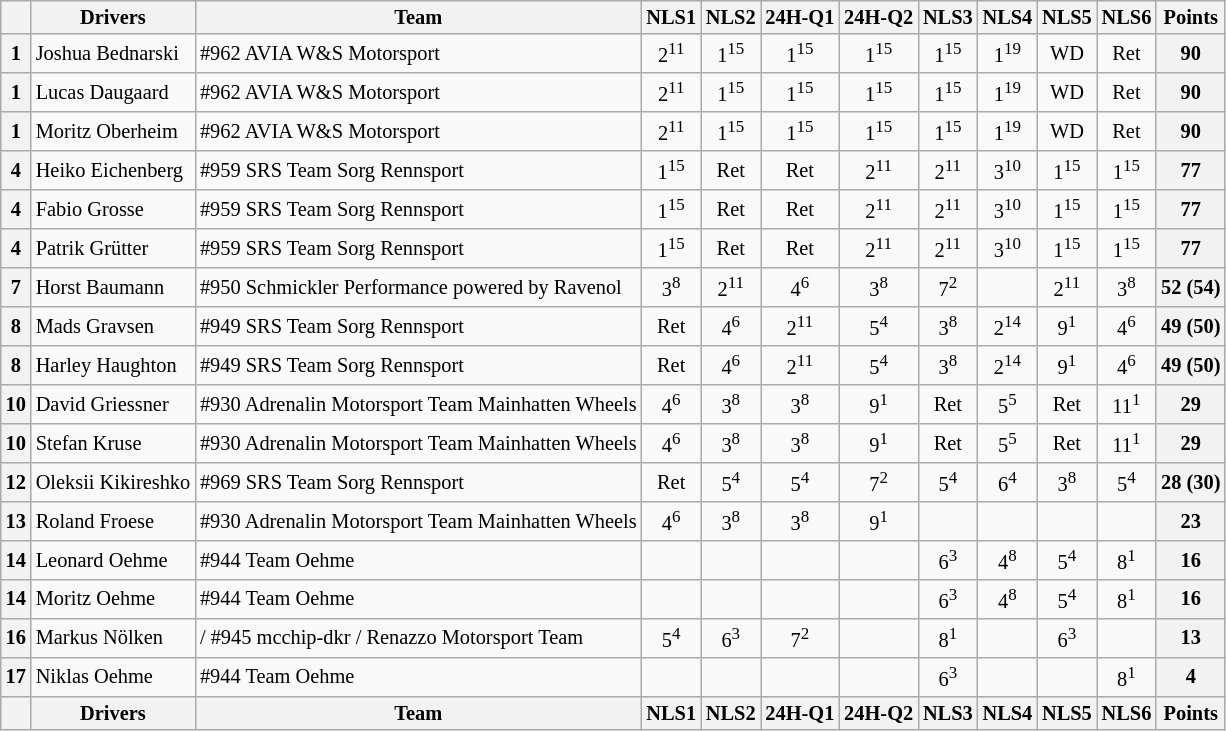<table class="wikitable" style="font-size:85%; text-align:center;">
<tr>
<th></th>
<th>Drivers</th>
<th>Team</th>
<th>NLS1</th>
<th>NLS2</th>
<th>24H-Q1</th>
<th>24H-Q2</th>
<th>NLS3</th>
<th>NLS4</th>
<th>NLS5</th>
<th>NLS6</th>
<th>Points</th>
</tr>
<tr>
<th>1</th>
<td align="left"> Joshua Bednarski</td>
<td align="left"> #962 AVIA W&S Motorsport</td>
<td> 2<sup>11</sup></td>
<td> 1<sup>15</sup></td>
<td> 1<sup>15</sup></td>
<td> 1<sup>15</sup></td>
<td> 1<sup>15</sup></td>
<td> 1<sup>19</sup></td>
<td> WD</td>
<td> Ret</td>
<th>90</th>
</tr>
<tr>
<th>1</th>
<td align="left"> Lucas Daugaard</td>
<td align="left"> #962 AVIA W&S Motorsport</td>
<td> 2<sup>11</sup></td>
<td> 1<sup>15</sup></td>
<td> 1<sup>15</sup></td>
<td> 1<sup>15</sup></td>
<td> 1<sup>15</sup></td>
<td> 1<sup>19</sup></td>
<td> WD</td>
<td> Ret</td>
<th>90</th>
</tr>
<tr>
<th>1</th>
<td align="left"> Moritz Oberheim</td>
<td align="left"> #962 AVIA W&S Motorsport</td>
<td> 2<sup>11</sup></td>
<td> 1<sup>15</sup></td>
<td> 1<sup>15</sup></td>
<td> 1<sup>15</sup></td>
<td> 1<sup>15</sup></td>
<td> 1<sup>19</sup></td>
<td> WD</td>
<td> Ret</td>
<th>90</th>
</tr>
<tr>
<th>4</th>
<td align="left"> Heiko Eichenberg</td>
<td align="left"> #959 SRS Team Sorg Rennsport</td>
<td> 1<sup>15</sup></td>
<td> Ret</td>
<td> Ret</td>
<td> 2<sup>11</sup></td>
<td> 2<sup>11</sup></td>
<td> 3<sup>10</sup></td>
<td> 1<sup>15</sup></td>
<td> 1<sup>15</sup></td>
<th>77</th>
</tr>
<tr>
<th>4</th>
<td align="left"> Fabio Grosse</td>
<td align="left"> #959 SRS Team Sorg Rennsport</td>
<td> 1<sup>15</sup></td>
<td> Ret</td>
<td> Ret</td>
<td> 2<sup>11</sup></td>
<td> 2<sup>11</sup></td>
<td> 3<sup>10</sup></td>
<td> 1<sup>15</sup></td>
<td> 1<sup>15</sup></td>
<th>77</th>
</tr>
<tr>
<th>4</th>
<td align="left"> Patrik Grütter</td>
<td align="left"> #959 SRS Team Sorg Rennsport</td>
<td> 1<sup>15</sup></td>
<td> Ret</td>
<td> Ret</td>
<td> 2<sup>11</sup></td>
<td> 2<sup>11</sup></td>
<td> 3<sup>10</sup></td>
<td> 1<sup>15</sup></td>
<td> 1<sup>15</sup></td>
<th>77</th>
</tr>
<tr>
<th>7</th>
<td align="left"> Horst Baumann</td>
<td align="left"> #950 Schmickler Performance powered by Ravenol</td>
<td> 3<sup>8</sup></td>
<td> 2<sup>11</sup></td>
<td> 4<sup>6</sup></td>
<td> 3<sup>8</sup></td>
<td> 7<sup>2</sup></td>
<td></td>
<td> 2<sup>11</sup></td>
<td> 3<sup>8</sup></td>
<th>52 (54)</th>
</tr>
<tr>
<th>8</th>
<td align="left"> Mads Gravsen</td>
<td align="left"> #949 SRS Team Sorg Rennsport</td>
<td> Ret</td>
<td> 4<sup>6</sup></td>
<td> 2<sup>11</sup></td>
<td> 5<sup>4</sup></td>
<td> 3<sup>8</sup></td>
<td> 2<sup>14</sup></td>
<td> 9<sup>1</sup></td>
<td> 4<sup>6</sup></td>
<th>49 (50)</th>
</tr>
<tr>
<th>8</th>
<td align="left"> Harley Haughton</td>
<td align="left"> #949 SRS Team Sorg Rennsport</td>
<td> Ret</td>
<td> 4<sup>6</sup></td>
<td> 2<sup>11</sup></td>
<td> 5<sup>4</sup></td>
<td> 3<sup>8</sup></td>
<td> 2<sup>14</sup></td>
<td> 9<sup>1</sup></td>
<td> 4<sup>6</sup></td>
<th>49 (50)</th>
</tr>
<tr>
<th>10</th>
<td align="left"> David Griessner</td>
<td align="left"> #930 Adrenalin Motorsport Team Mainhatten Wheels</td>
<td> 4<sup>6</sup></td>
<td> 3<sup>8</sup></td>
<td> 3<sup>8</sup></td>
<td> 9<sup>1</sup></td>
<td> Ret</td>
<td> 5<sup>5</sup></td>
<td> Ret</td>
<td> 11<sup>1</sup></td>
<th>29</th>
</tr>
<tr>
<th>10</th>
<td align="left"> Stefan Kruse</td>
<td align="left"> #930 Adrenalin Motorsport Team Mainhatten Wheels</td>
<td> 4<sup>6</sup></td>
<td> 3<sup>8</sup></td>
<td> 3<sup>8</sup></td>
<td> 9<sup>1</sup></td>
<td> Ret</td>
<td> 5<sup>5</sup></td>
<td> Ret</td>
<td> 11<sup>1</sup></td>
<th>29</th>
</tr>
<tr>
<th>12</th>
<td align="left"> Oleksii Kikireshko</td>
<td align="left"> #969 SRS Team Sorg Rennsport</td>
<td> Ret</td>
<td> 5<sup>4</sup></td>
<td> 5<sup>4</sup></td>
<td> 7<sup>2</sup></td>
<td> 5<sup>4</sup></td>
<td> 6<sup>4</sup></td>
<td> 3<sup>8</sup></td>
<td> 5<sup>4</sup></td>
<th>28 (30)</th>
</tr>
<tr>
<th>13</th>
<td align="left"> Roland Froese</td>
<td align="left"> #930 Adrenalin Motorsport Team Mainhatten Wheels</td>
<td> 4<sup>6</sup></td>
<td> 3<sup>8</sup></td>
<td> 3<sup>8</sup></td>
<td> 9<sup>1</sup></td>
<td></td>
<td></td>
<td></td>
<td></td>
<th>23</th>
</tr>
<tr>
<th>14</th>
<td align="left"> Leonard Oehme</td>
<td align="left"> #944 Team Oehme</td>
<td></td>
<td></td>
<td></td>
<td></td>
<td> 6<sup>3</sup></td>
<td> 4<sup>8</sup></td>
<td> 5<sup>4</sup></td>
<td> 8<sup>1</sup></td>
<th>16</th>
</tr>
<tr>
<th>14</th>
<td align="left"> Moritz Oehme</td>
<td align="left"> #944 Team Oehme</td>
<td></td>
<td></td>
<td></td>
<td></td>
<td> 6<sup>3</sup></td>
<td> 4<sup>8</sup></td>
<td> 5<sup>4</sup></td>
<td> 8<sup>1</sup></td>
<th>16</th>
</tr>
<tr>
<th>16</th>
<td align="left"> Markus Nölken</td>
<td align="left">/ #945 mcchip-dkr / Renazzo Motorsport Team</td>
<td> 5<sup>4</sup></td>
<td> 6<sup>3</sup></td>
<td> 7<sup>2</sup></td>
<td></td>
<td> 8<sup>1</sup></td>
<td></td>
<td> 6<sup>3</sup></td>
<td></td>
<th>13</th>
</tr>
<tr>
<th>17</th>
<td align="left"> Niklas Oehme</td>
<td align="left"> #944 Team Oehme</td>
<td></td>
<td></td>
<td></td>
<td></td>
<td> 6<sup>3</sup></td>
<td></td>
<td></td>
<td> 8<sup>1</sup></td>
<th>4</th>
</tr>
<tr>
<th></th>
<th>Drivers</th>
<th>Team</th>
<th>NLS1</th>
<th>NLS2</th>
<th>24H-Q1</th>
<th>24H-Q2</th>
<th>NLS3</th>
<th>NLS4</th>
<th>NLS5</th>
<th>NLS6</th>
<th>Points</th>
</tr>
</table>
